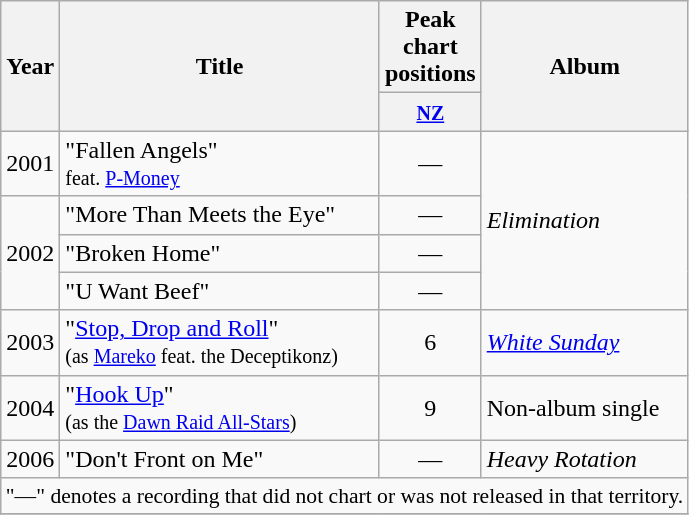<table class="wikitable plainrowheaders">
<tr>
<th rowspan="2"  width="1em">Year</th>
<th rowspan="2">Title</th>
<th width="3em">Peak chart positions</th>
<th rowspan="2">Album</th>
</tr>
<tr>
<th><small><a href='#'>NZ</a></small></th>
</tr>
<tr>
<td>2001</td>
<td>"Fallen Angels"<br><small>feat. <a href='#'>P-Money</a></small></td>
<td align="center">—</td>
<td rowspan="4"><em>Elimination</em></td>
</tr>
<tr>
<td rowspan="3">2002</td>
<td>"More Than Meets the Eye"</td>
<td align="center">—</td>
</tr>
<tr>
<td>"Broken Home"</td>
<td align="center">—</td>
</tr>
<tr>
<td>"U Want Beef"</td>
<td align="center">—</td>
</tr>
<tr>
<td>2003</td>
<td>"<a href='#'>Stop, Drop and Roll</a>"<br><small>(as <a href='#'>Mareko</a> feat. the Deceptikonz)</small></td>
<td align="center">6</td>
<td><em><a href='#'>White Sunday</a></em></td>
</tr>
<tr>
<td>2004</td>
<td>"<a href='#'>Hook Up</a>"<br><small>(as the <a href='#'>Dawn Raid All-Stars</a>)</small></td>
<td align="center">9</td>
<td>Non-album single</td>
</tr>
<tr>
<td>2006</td>
<td>"Don't Front on Me"</td>
<td align="center">—</td>
<td><em>Heavy Rotation</em></td>
</tr>
<tr>
<td colspan="4" style="font-size:90%" align="center">"—" denotes a recording that did not chart or was not released in that territory.</td>
</tr>
<tr>
</tr>
</table>
